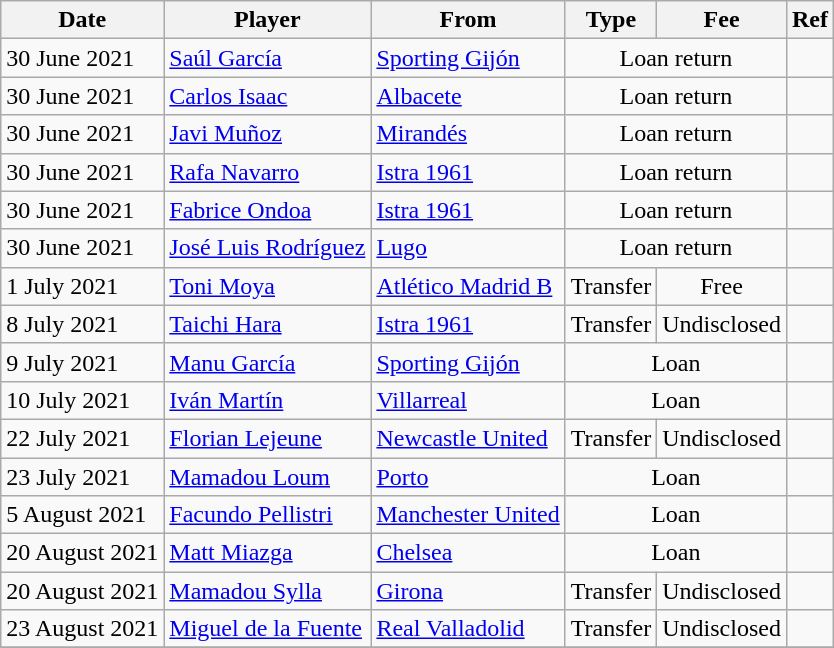<table class="wikitable">
<tr>
<th>Date</th>
<th>Player</th>
<th>From</th>
<th>Type</th>
<th>Fee</th>
<th>Ref</th>
</tr>
<tr>
<td>30 June 2021</td>
<td> <a href='#'>Saúl García</a></td>
<td><a href='#'>Sporting Gijón</a></td>
<td align=center colspan=2>Loan return</td>
<td align=center></td>
</tr>
<tr>
<td>30 June 2021</td>
<td> <a href='#'>Carlos Isaac</a></td>
<td><a href='#'>Albacete</a></td>
<td align=center colspan=2>Loan return</td>
<td align=center></td>
</tr>
<tr>
<td>30 June 2021</td>
<td> <a href='#'>Javi Muñoz</a></td>
<td><a href='#'>Mirandés</a></td>
<td align=center colspan=2>Loan return</td>
<td align=center></td>
</tr>
<tr>
<td>30 June 2021</td>
<td> <a href='#'>Rafa Navarro</a></td>
<td> <a href='#'>Istra 1961</a></td>
<td align=center colspan=2>Loan return</td>
<td align=center></td>
</tr>
<tr>
<td>30 June 2021</td>
<td> <a href='#'>Fabrice Ondoa</a></td>
<td> <a href='#'>Istra 1961</a></td>
<td align=center colspan=2>Loan return</td>
<td align=center></td>
</tr>
<tr>
<td>30 June 2021</td>
<td> <a href='#'>José Luis Rodríguez</a></td>
<td><a href='#'>Lugo</a></td>
<td align=center colspan=2>Loan return</td>
<td align=center></td>
</tr>
<tr>
<td>1 July 2021</td>
<td> <a href='#'>Toni Moya</a></td>
<td><a href='#'>Atlético Madrid B</a></td>
<td align=center>Transfer</td>
<td align=center>Free</td>
<td align=center></td>
</tr>
<tr>
<td>8 July 2021</td>
<td> <a href='#'>Taichi Hara</a></td>
<td> <a href='#'>Istra 1961</a></td>
<td align=center>Transfer</td>
<td align=center>Undisclosed</td>
<td align=center></td>
</tr>
<tr>
<td>9 July 2021</td>
<td> <a href='#'>Manu García</a></td>
<td><a href='#'>Sporting Gijón</a></td>
<td align=center colspan=2>Loan</td>
<td align=center></td>
</tr>
<tr>
<td>10 July 2021</td>
<td> <a href='#'>Iván Martín</a></td>
<td><a href='#'>Villarreal</a></td>
<td align=center colspan=2>Loan</td>
<td align=center></td>
</tr>
<tr>
<td>22 July 2021</td>
<td> <a href='#'>Florian Lejeune</a></td>
<td> <a href='#'>Newcastle United</a></td>
<td align=center>Transfer</td>
<td align=center>Undisclosed</td>
<td align=center></td>
</tr>
<tr>
<td>23 July 2021</td>
<td> <a href='#'>Mamadou Loum</a></td>
<td> <a href='#'>Porto</a></td>
<td align=center colspan=2>Loan</td>
<td align=center></td>
</tr>
<tr>
<td>5 August 2021</td>
<td> <a href='#'>Facundo Pellistri</a></td>
<td> <a href='#'>Manchester United</a></td>
<td align=center colspan=2>Loan</td>
<td align=center></td>
</tr>
<tr>
<td>20 August 2021</td>
<td> <a href='#'>Matt Miazga</a></td>
<td> <a href='#'>Chelsea</a></td>
<td align=center colspan=2>Loan</td>
<td align=center></td>
</tr>
<tr>
<td>20 August 2021</td>
<td> <a href='#'>Mamadou Sylla</a></td>
<td><a href='#'>Girona</a></td>
<td align=center>Transfer</td>
<td align=center>Undisclosed</td>
<td align=center></td>
</tr>
<tr>
<td>23 August 2021</td>
<td> <a href='#'>Miguel de la Fuente</a></td>
<td><a href='#'>Real Valladolid</a></td>
<td align=center>Transfer</td>
<td align=center>Undisclosed</td>
<td align=center></td>
</tr>
<tr>
</tr>
</table>
